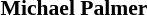<table class="toccolours" style="float:right; margin-left:2em; margin-right:1em; font-size:90%; background:#r8dbf0; width:30em; max-width:40%;" cellspacing="5">
<tr>
<td style="text-align: left;"><br></td>
</tr>
<tr>
<td style="text-align: right;"><strong>Michael Palmer</strong></td>
</tr>
</table>
